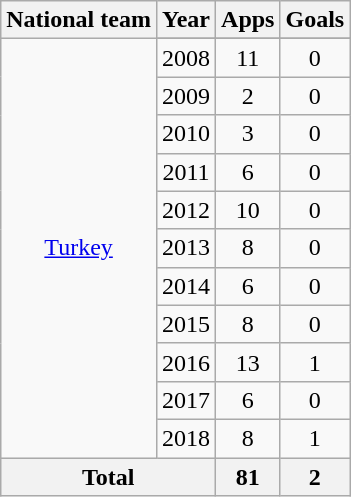<table class="wikitable" style="text-align:center">
<tr>
<th>National team</th>
<th>Year</th>
<th>Apps</th>
<th>Goals</th>
</tr>
<tr>
<td rowspan="12"><a href='#'>Turkey</a></td>
</tr>
<tr>
<td>2008</td>
<td>11</td>
<td>0</td>
</tr>
<tr>
<td>2009</td>
<td>2</td>
<td>0</td>
</tr>
<tr>
<td>2010</td>
<td>3</td>
<td>0</td>
</tr>
<tr>
<td>2011</td>
<td>6</td>
<td>0</td>
</tr>
<tr>
<td>2012</td>
<td>10</td>
<td>0</td>
</tr>
<tr>
<td>2013</td>
<td>8</td>
<td>0</td>
</tr>
<tr>
<td>2014</td>
<td>6</td>
<td>0</td>
</tr>
<tr>
<td>2015</td>
<td>8</td>
<td>0</td>
</tr>
<tr>
<td>2016</td>
<td>13</td>
<td>1</td>
</tr>
<tr>
<td>2017</td>
<td>6</td>
<td>0</td>
</tr>
<tr>
<td>2018</td>
<td>8</td>
<td>1</td>
</tr>
<tr>
<th colspan=2>Total</th>
<th>81</th>
<th>2</th>
</tr>
</table>
